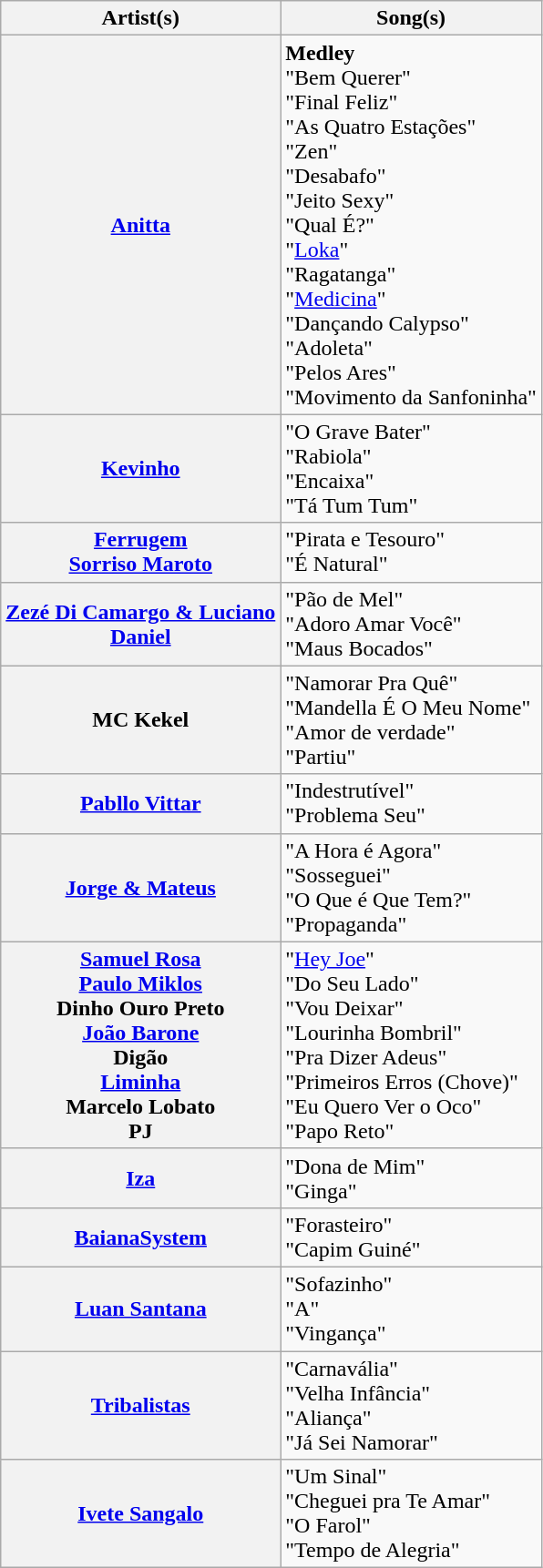<table class="wikitable plainrowheaders">
<tr>
<th scope="col">Artist(s)</th>
<th scope="col">Song(s)</th>
</tr>
<tr>
<th scope="row"><a href='#'>Anitta</a></th>
<td><strong>Medley</strong><br>"Bem Querer" <br>"Final Feliz" <br>"As Quatro Estações" <br>"Zen"<br>"Desabafo" <br>"Jeito Sexy" <br>"Qual É?" <br>"<a href='#'>Loka</a>"<br>"Ragatanga" <br>"<a href='#'>Medicina</a>"<br>"Dançando Calypso" <br>"Adoleta" <br>"Pelos Ares" <br>"Movimento da Sanfoninha"</td>
</tr>
<tr>
<th scope="row"><a href='#'>Kevinho</a></th>
<td>"O Grave Bater"<br>"Rabiola"<br>"Encaixa"<br>"Tá Tum Tum"</td>
</tr>
<tr>
<th scope="row"><a href='#'>Ferrugem</a><br><a href='#'>Sorriso Maroto</a></th>
<td>"Pirata e Tesouro"<br>"É Natural"</td>
</tr>
<tr>
<th scope="row"><a href='#'>Zezé Di Camargo & Luciano</a><br><a href='#'>Daniel</a></th>
<td>"Pão de Mel"<br>"Adoro Amar Você"<br>"Maus Bocados"</td>
</tr>
<tr>
<th scope="row">MC Kekel</th>
<td>"Namorar Pra Quê"<br>"Mandella É O Meu Nome"<br>"Amor de verdade"<br>"Partiu"</td>
</tr>
<tr>
<th scope="row"><a href='#'>Pabllo Vittar</a></th>
<td>"Indestrutível"<br>"Problema Seu"<br></td>
</tr>
<tr>
<th scope="row"><a href='#'>Jorge & Mateus</a></th>
<td>"A Hora é Agora"<br>"Sosseguei"<br>"O Que é Que Tem?"<br>"Propaganda"</td>
</tr>
<tr>
<th scope="row"><a href='#'>Samuel Rosa</a><br><a href='#'>Paulo Miklos</a><br>Dinho Ouro Preto<br><a href='#'>João Barone</a><br>Digão<br><a href='#'>Liminha</a><br>Marcelo Lobato<br>PJ</th>
<td>"<a href='#'>Hey Joe</a>"<br>"Do Seu Lado"<br>"Vou Deixar"<br>"Lourinha Bombril"<br>"Pra Dizer Adeus"<br>"Primeiros Erros (Chove)"<br>"Eu Quero Ver o Oco"<br>"Papo Reto"</td>
</tr>
<tr>
<th scope="row"><a href='#'>Iza</a></th>
<td>"Dona de Mim"<br>"Ginga" </td>
</tr>
<tr>
<th scope="row"><a href='#'>BaianaSystem</a></th>
<td>"Forasteiro"<br>"Capim Guiné"</td>
</tr>
<tr>
<th scope="row"><a href='#'>Luan Santana</a></th>
<td>"Sofazinho" <br>"A"<br>"Vingança" </td>
</tr>
<tr>
<th scope="row"><a href='#'>Tribalistas</a></th>
<td>"Carnavália"<br>"Velha Infância"<br>"Aliança"<br>"Já Sei Namorar"</td>
</tr>
<tr>
<th scope="row"><a href='#'>Ivete Sangalo</a></th>
<td>"Um Sinal"<br>"Cheguei pra Te Amar"<br>"O Farol"<br>"Tempo de Alegria"</td>
</tr>
</table>
